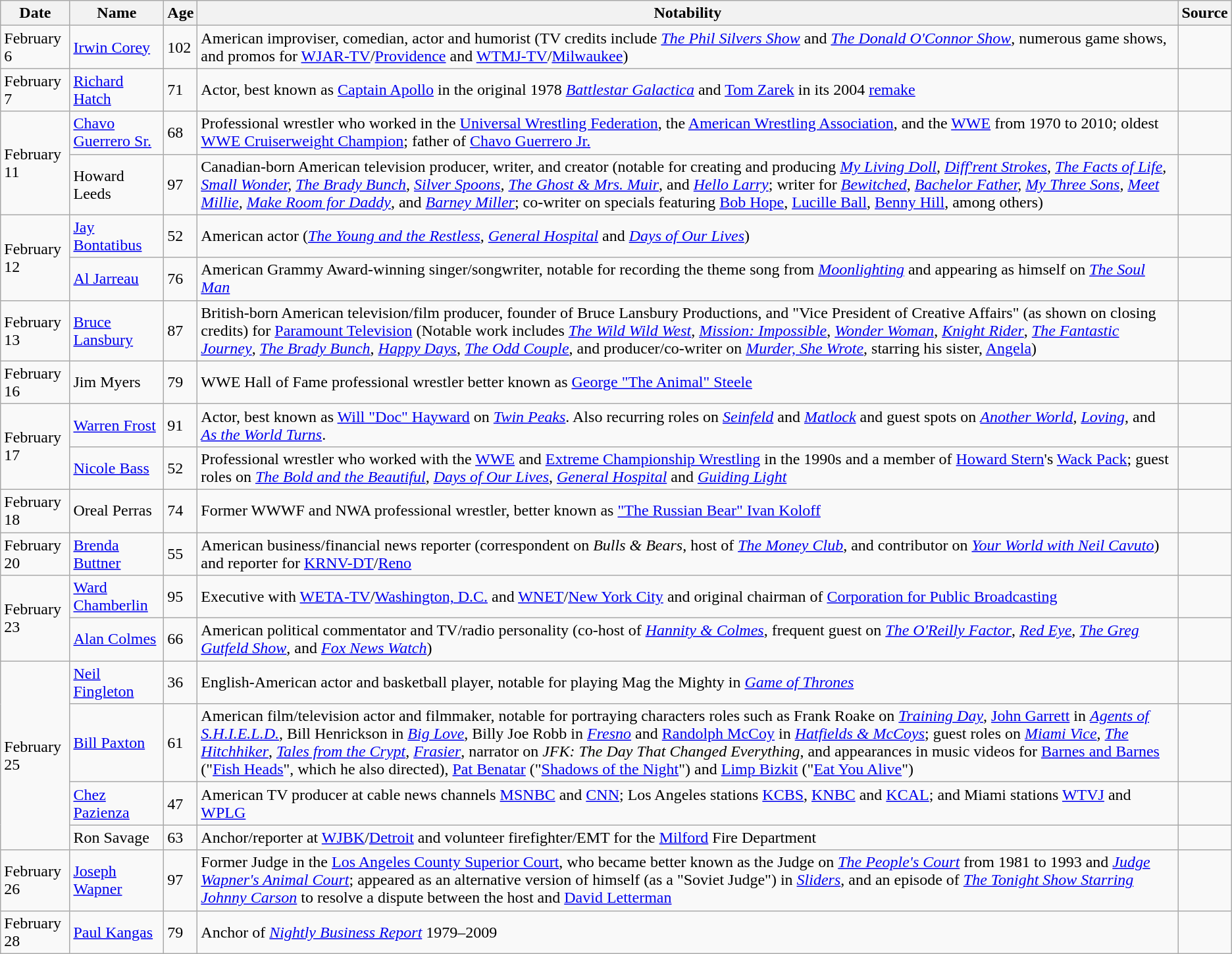<table class="wikitable sortable">
<tr ">
<th>Date</th>
<th>Name</th>
<th>Age</th>
<th class="unsortable">Notability</th>
<th class="unsortable">Source</th>
</tr>
<tr>
<td>February 6</td>
<td><a href='#'>Irwin Corey</a></td>
<td>102</td>
<td>American improviser, comedian, actor and humorist (TV credits include <em><a href='#'>The Phil Silvers Show</a></em> and <em><a href='#'>The Donald O'Connor Show</a></em>, numerous game shows, and promos for <a href='#'>WJAR-TV</a>/<a href='#'>Providence</a> and <a href='#'>WTMJ-TV</a>/<a href='#'>Milwaukee</a>)</td>
<td></td>
</tr>
<tr>
<td>February 7</td>
<td><a href='#'>Richard Hatch</a></td>
<td>71</td>
<td>Actor, best known as <a href='#'>Captain Apollo</a> in the original 1978 <em><a href='#'>Battlestar Galactica</a></em> and <a href='#'>Tom Zarek</a> in its 2004 <a href='#'>remake</a></td>
<td></td>
</tr>
<tr>
<td rowspan="2">February 11</td>
<td><a href='#'>Chavo Guerrero Sr.</a></td>
<td>68</td>
<td>Professional wrestler who worked in the <a href='#'>Universal Wrestling Federation</a>, the <a href='#'>American Wrestling Association</a>, and the <a href='#'>WWE</a> from 1970 to 2010; oldest <a href='#'>WWE Cruiserweight Champion</a>; father of <a href='#'>Chavo Guerrero Jr.</a></td>
<td></td>
</tr>
<tr>
<td>Howard Leeds</td>
<td>97</td>
<td>Canadian-born American television producer, writer, and creator (notable for creating and producing <em><a href='#'>My Living Doll</a>, <a href='#'>Diff'rent Strokes</a>, <a href='#'>The Facts of Life</a>, <a href='#'>Small Wonder</a>, <a href='#'>The Brady Bunch</a>, <a href='#'>Silver Spoons</a>, <a href='#'>The Ghost & Mrs. Muir</a></em>, and <em><a href='#'>Hello Larry</a></em>; writer for <em><a href='#'>Bewitched</a>, <a href='#'>Bachelor Father</a>, <a href='#'>My Three Sons</a>, <a href='#'>Meet Millie</a>, <a href='#'>Make Room for Daddy</a></em>, and <em><a href='#'>Barney Miller</a></em>; co-writer on specials featuring <a href='#'>Bob Hope</a>, <a href='#'>Lucille Ball</a>, <a href='#'>Benny Hill</a>, among others)</td>
<td></td>
</tr>
<tr>
<td rowspan="2">February 12</td>
<td><a href='#'>Jay Bontatibus</a></td>
<td>52</td>
<td>American actor (<em><a href='#'>The Young and the Restless</a></em>, <em><a href='#'>General Hospital</a></em> and <em><a href='#'>Days of Our Lives</a></em>)</td>
<td></td>
</tr>
<tr>
<td><a href='#'>Al Jarreau</a></td>
<td>76</td>
<td>American Grammy Award-winning singer/songwriter, notable for recording the theme song from <em><a href='#'>Moonlighting</a></em> and appearing as himself on <em><a href='#'>The Soul Man</a></em></td>
<td></td>
</tr>
<tr>
<td>February 13</td>
<td><a href='#'>Bruce Lansbury</a></td>
<td>87</td>
<td>British-born American television/film producer, founder of Bruce Lansbury Productions, and "Vice President of Creative Affairs" (as shown on closing credits) for <a href='#'>Paramount Television</a> (Notable work includes <em><a href='#'>The Wild Wild West</a></em>, <em><a href='#'>Mission: Impossible</a></em>, <em><a href='#'>Wonder Woman</a></em>, <em><a href='#'>Knight Rider</a></em>, <em><a href='#'>The Fantastic Journey</a></em>, <em><a href='#'>The Brady Bunch</a></em>, <em><a href='#'>Happy Days</a></em>, <em><a href='#'>The Odd Couple</a></em>, and producer/co-writer on <em><a href='#'>Murder, She Wrote</a></em>, starring his sister, <a href='#'>Angela</a>)</td>
<td></td>
</tr>
<tr>
<td>February 16</td>
<td>Jim Myers</td>
<td>79</td>
<td>WWE Hall of Fame professional wrestler better known as <a href='#'>George "The Animal" Steele</a></td>
<td></td>
</tr>
<tr>
<td rowspan="2">February 17</td>
<td><a href='#'>Warren Frost</a></td>
<td>91</td>
<td>Actor, best known as <a href='#'>Will "Doc" Hayward</a> on <em><a href='#'>Twin Peaks</a></em>. Also recurring roles on <em><a href='#'>Seinfeld</a></em> and <em><a href='#'>Matlock</a></em> and guest spots on <em><a href='#'>Another World</a></em>, <em><a href='#'>Loving</a></em>, and <em><a href='#'>As the World Turns</a></em>.</td>
<td></td>
</tr>
<tr>
<td><a href='#'>Nicole Bass</a></td>
<td>52</td>
<td>Professional wrestler who worked with the <a href='#'>WWE</a> and <a href='#'>Extreme Championship Wrestling</a> in the 1990s and a member of <a href='#'>Howard Stern</a>'s <a href='#'>Wack Pack</a>; guest roles on <em><a href='#'>The Bold and the Beautiful</a></em>, <em><a href='#'>Days of Our Lives</a></em>, <em><a href='#'>General Hospital</a></em> and <em><a href='#'>Guiding Light</a></em></td>
<td></td>
</tr>
<tr>
<td>February 18</td>
<td>Oreal Perras</td>
<td>74</td>
<td>Former WWWF and NWA professional wrestler, better known as <a href='#'>"The Russian Bear" Ivan Koloff</a></td>
<td></td>
</tr>
<tr>
<td>February 20</td>
<td><a href='#'>Brenda Buttner</a></td>
<td>55</td>
<td>American business/financial news reporter (correspondent on <em>Bulls & Bears</em>, host of <em><a href='#'>The Money Club</a></em>, and contributor on <em><a href='#'>Your World with Neil Cavuto</a></em>) and reporter for <a href='#'>KRNV-DT</a>/<a href='#'>Reno</a></td>
<td></td>
</tr>
<tr>
<td rowspan="2">February 23</td>
<td><a href='#'>Ward Chamberlin</a></td>
<td>95</td>
<td>Executive with <a href='#'>WETA-TV</a>/<a href='#'>Washington, D.C.</a> and <a href='#'>WNET</a>/<a href='#'>New York City</a> and original chairman of <a href='#'>Corporation for Public Broadcasting</a></td>
<td></td>
</tr>
<tr>
<td><a href='#'>Alan Colmes</a></td>
<td>66</td>
<td>American political commentator and TV/radio personality (co-host of <em><a href='#'>Hannity & Colmes</a></em>, frequent guest on <em><a href='#'>The O'Reilly Factor</a></em>, <em><a href='#'>Red Eye</a></em>, <em><a href='#'>The Greg Gutfeld Show</a></em>, and <em><a href='#'>Fox News Watch</a></em>)</td>
<td></td>
</tr>
<tr>
<td rowspan="4">February 25</td>
<td><a href='#'>Neil Fingleton</a></td>
<td>36</td>
<td>English-American actor and basketball player, notable for playing Mag the Mighty in <em><a href='#'>Game of Thrones</a></em></td>
<td></td>
</tr>
<tr>
<td><a href='#'>Bill Paxton</a></td>
<td>61</td>
<td>American film/television actor and filmmaker, notable for portraying characters roles such as Frank Roake on <em><a href='#'>Training Day</a></em>, <a href='#'>John Garrett</a> in <em><a href='#'>Agents of S.H.I.E.L.D.</a></em>, Bill Henrickson in <em><a href='#'>Big Love</a></em>, Billy Joe Robb in <em><a href='#'>Fresno</a></em> and <a href='#'>Randolph McCoy</a> in <em><a href='#'>Hatfields & McCoys</a></em>; guest roles on <em><a href='#'>Miami Vice</a></em>, <em><a href='#'>The Hitchhiker</a></em>, <em><a href='#'>Tales from the Crypt</a></em>, <em><a href='#'>Frasier</a></em>, narrator on <em>JFK: The Day That Changed Everything</em>, and appearances in music videos for <a href='#'>Barnes and Barnes</a> ("<a href='#'>Fish Heads</a>", which he also directed), <a href='#'>Pat Benatar</a> ("<a href='#'>Shadows of the Night</a>") and <a href='#'>Limp Bizkit</a> ("<a href='#'>Eat You Alive</a>")</td>
<td></td>
</tr>
<tr>
<td><a href='#'>Chez Pazienza</a></td>
<td>47</td>
<td>American TV producer at cable news channels <a href='#'>MSNBC</a> and <a href='#'>CNN</a>; Los Angeles stations <a href='#'>KCBS</a>, <a href='#'>KNBC</a> and <a href='#'>KCAL</a>; and Miami stations <a href='#'>WTVJ</a> and <a href='#'>WPLG</a></td>
<td></td>
</tr>
<tr>
<td>Ron Savage</td>
<td>63</td>
<td>Anchor/reporter at <a href='#'>WJBK</a>/<a href='#'>Detroit</a> and volunteer firefighter/EMT for the <a href='#'>Milford</a> Fire Department</td>
<td></td>
</tr>
<tr>
<td>February 26</td>
<td><a href='#'>Joseph Wapner</a></td>
<td>97</td>
<td>Former Judge in the <a href='#'>Los Angeles County Superior Court</a>, who became better known as the Judge on <em><a href='#'>The People's Court</a></em> from 1981 to 1993 and <em><a href='#'>Judge Wapner's Animal Court</a></em>; appeared as an alternative version of himself (as a "Soviet Judge") in <em><a href='#'>Sliders</a></em>, and an episode of <em><a href='#'>The Tonight Show Starring Johnny Carson</a></em> to resolve a dispute between the host and <a href='#'>David Letterman</a></td>
<td></td>
</tr>
<tr>
<td>February 28</td>
<td><a href='#'>Paul Kangas</a></td>
<td>79</td>
<td>Anchor of <em><a href='#'>Nightly Business Report</a></em> 1979–2009</td>
<td></td>
</tr>
</table>
